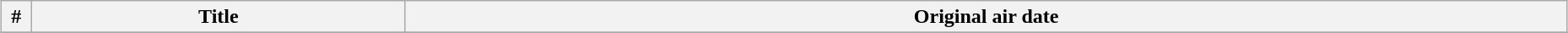<table class="wikitable" style="width: 98%; margin: auto;">
<tr>
<th style="width: 2%;">#</th>
<th>Title</th>
<th>Original air date</th>
</tr>
<tr>
</tr>
</table>
